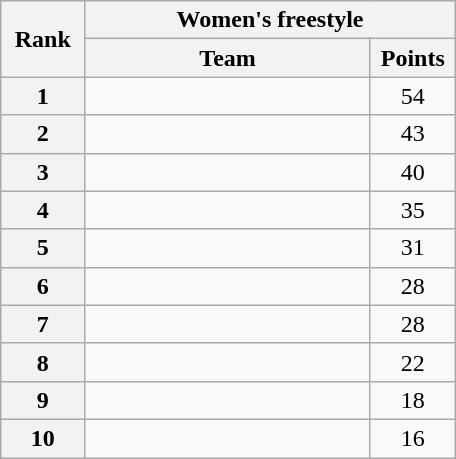<table class="wikitable" width=304 style="text-align:center;">
<tr>
<th width=50 rowspan="2">Rank</th>
<th colspan="2">Women's freestyle</th>
</tr>
<tr>
<th width=200>Team</th>
<th width=50>Points</th>
</tr>
<tr>
<th>1</th>
<td align=left></td>
<td>54</td>
</tr>
<tr>
<th>2</th>
<td align=left></td>
<td>43</td>
</tr>
<tr>
<th>3</th>
<td align=left></td>
<td>40</td>
</tr>
<tr>
<th>4</th>
<td align=left></td>
<td>35</td>
</tr>
<tr>
<th>5</th>
<td align=left></td>
<td>31</td>
</tr>
<tr>
<th>6</th>
<td align=left></td>
<td>28</td>
</tr>
<tr>
<th>7</th>
<td align=left></td>
<td>28</td>
</tr>
<tr>
<th>8</th>
<td align=left></td>
<td>22</td>
</tr>
<tr>
<th>9</th>
<td align=left></td>
<td>18</td>
</tr>
<tr>
<th>10</th>
<td align=left></td>
<td>16</td>
</tr>
</table>
